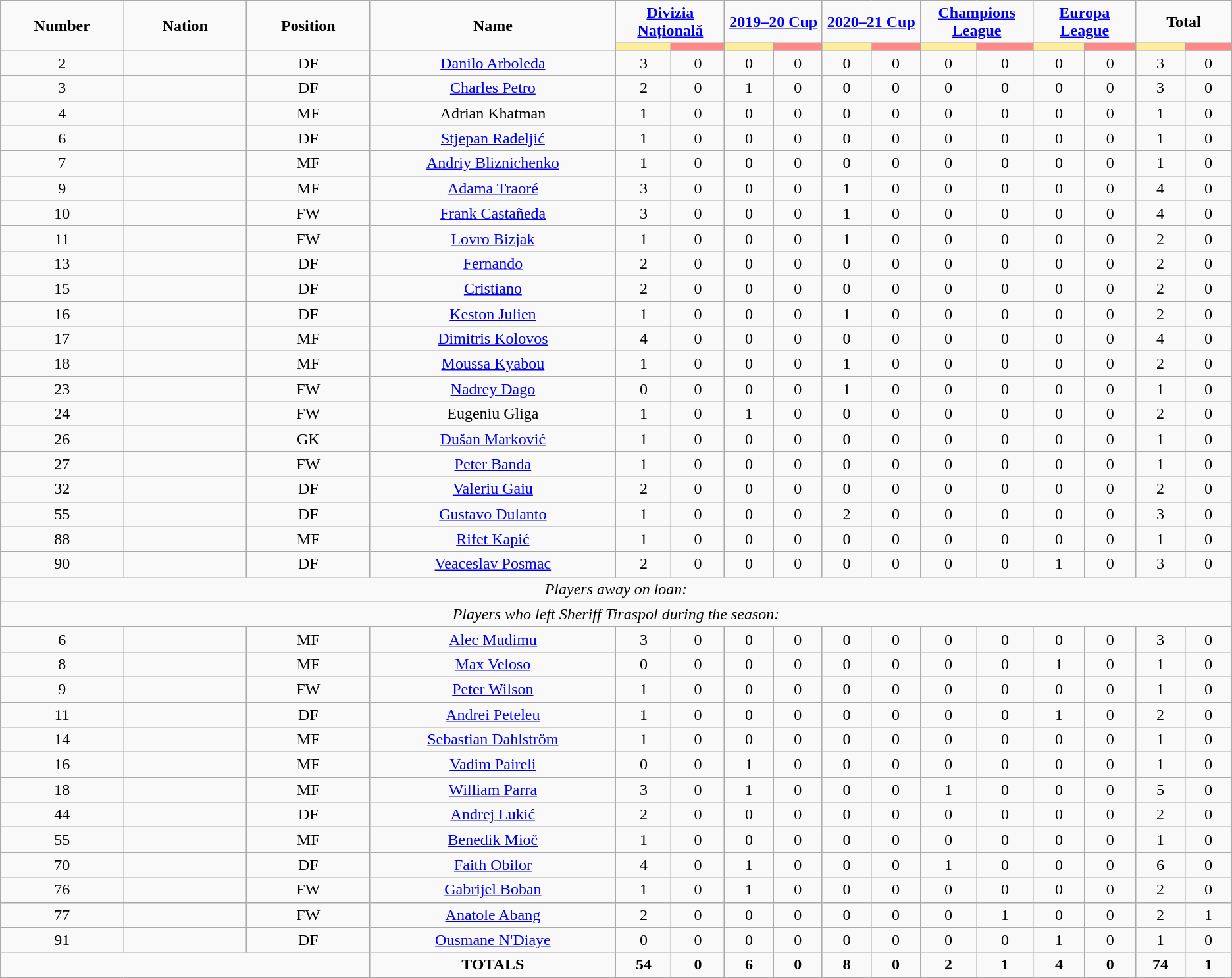<table class="wikitable" style="font-size: 100%; text-align: center;">
<tr>
<td rowspan="2" width="10%" align="center"><strong>Number</strong></td>
<td rowspan="2" width="10%" align="center"><strong>Nation</strong></td>
<td rowspan="2" width="10%" align="center"><strong>Position</strong></td>
<td rowspan="2" width="20%" align="center"><strong>Name</strong></td>
<td colspan="2" align="center"><strong><a href='#'>Divizia Națională</a></strong></td>
<td colspan="2" align="center"><strong><a href='#'>2019–20 Cup</a></strong></td>
<td colspan="2" align="center"><strong><a href='#'>2020–21 Cup</a></strong></td>
<td colspan="2" align="center"><strong><a href='#'>Champions League</a></strong></td>
<td colspan="2" align="center"><strong><a href='#'>Europa League</a></strong></td>
<td colspan="2" align="center"><strong>Total</strong></td>
</tr>
<tr>
<th width=60 style="background: #FFEE99"></th>
<th width=60 style="background: #FF8888"></th>
<th width=60 style="background: #FFEE99"></th>
<th width=60 style="background: #FF8888"></th>
<th width=60 style="background: #FFEE99"></th>
<th width=60 style="background: #FF8888"></th>
<th width=60 style="background: #FFEE99"></th>
<th width=60 style="background: #FF8888"></th>
<th width=60 style="background: #FFEE99"></th>
<th width=60 style="background: #FF8888"></th>
<th width=60 style="background: #FFEE99"></th>
<th width=60 style="background: #FF8888"></th>
</tr>
<tr>
<td>2</td>
<td></td>
<td>DF</td>
<td><a href='#'>Danilo Arboleda</a></td>
<td>3</td>
<td>0</td>
<td>0</td>
<td>0</td>
<td>0</td>
<td>0</td>
<td>0</td>
<td>0</td>
<td>0</td>
<td>0</td>
<td>3</td>
<td>0</td>
</tr>
<tr>
<td>3</td>
<td></td>
<td>DF</td>
<td><a href='#'>Charles Petro</a></td>
<td>2</td>
<td>0</td>
<td>1</td>
<td>0</td>
<td>0</td>
<td>0</td>
<td>0</td>
<td>0</td>
<td>0</td>
<td>0</td>
<td>3</td>
<td>0</td>
</tr>
<tr>
<td>4</td>
<td></td>
<td>MF</td>
<td>Adrian Khatman</td>
<td>1</td>
<td>0</td>
<td>0</td>
<td>0</td>
<td>0</td>
<td>0</td>
<td>0</td>
<td>0</td>
<td>0</td>
<td>0</td>
<td>1</td>
<td>0</td>
</tr>
<tr>
<td>6</td>
<td></td>
<td>DF</td>
<td><a href='#'>Stjepan Radeljić</a></td>
<td>1</td>
<td>0</td>
<td>0</td>
<td>0</td>
<td>0</td>
<td>0</td>
<td>0</td>
<td>0</td>
<td>0</td>
<td>0</td>
<td>1</td>
<td>0</td>
</tr>
<tr>
<td>7</td>
<td></td>
<td>MF</td>
<td><a href='#'>Andriy Bliznichenko</a></td>
<td>1</td>
<td>0</td>
<td>0</td>
<td>0</td>
<td>0</td>
<td>0</td>
<td>0</td>
<td>0</td>
<td>0</td>
<td>0</td>
<td>1</td>
<td>0</td>
</tr>
<tr>
<td>9</td>
<td></td>
<td>MF</td>
<td><a href='#'>Adama Traoré</a></td>
<td>3</td>
<td>0</td>
<td>0</td>
<td>0</td>
<td>1</td>
<td>0</td>
<td>0</td>
<td>0</td>
<td>0</td>
<td>0</td>
<td>4</td>
<td>0</td>
</tr>
<tr>
<td>10</td>
<td></td>
<td>FW</td>
<td><a href='#'>Frank Castañeda</a></td>
<td>3</td>
<td>0</td>
<td>0</td>
<td>0</td>
<td>1</td>
<td>0</td>
<td>0</td>
<td>0</td>
<td>0</td>
<td>0</td>
<td>4</td>
<td>0</td>
</tr>
<tr>
<td>11</td>
<td></td>
<td>FW</td>
<td><a href='#'>Lovro Bizjak</a></td>
<td>1</td>
<td>0</td>
<td>0</td>
<td>0</td>
<td>1</td>
<td>0</td>
<td>0</td>
<td>0</td>
<td>0</td>
<td>0</td>
<td>2</td>
<td>0</td>
</tr>
<tr>
<td>13</td>
<td></td>
<td>DF</td>
<td><a href='#'>Fernando</a></td>
<td>2</td>
<td>0</td>
<td>0</td>
<td>0</td>
<td>0</td>
<td>0</td>
<td>0</td>
<td>0</td>
<td>0</td>
<td>0</td>
<td>2</td>
<td>0</td>
</tr>
<tr>
<td>15</td>
<td></td>
<td>DF</td>
<td><a href='#'>Cristiano</a></td>
<td>2</td>
<td>0</td>
<td>0</td>
<td>0</td>
<td>0</td>
<td>0</td>
<td>0</td>
<td>0</td>
<td>0</td>
<td>0</td>
<td>2</td>
<td>0</td>
</tr>
<tr>
<td>16</td>
<td></td>
<td>DF</td>
<td><a href='#'>Keston Julien</a></td>
<td>1</td>
<td>0</td>
<td>0</td>
<td>0</td>
<td>1</td>
<td>0</td>
<td>0</td>
<td>0</td>
<td>0</td>
<td>0</td>
<td>2</td>
<td>0</td>
</tr>
<tr>
<td>17</td>
<td></td>
<td>MF</td>
<td><a href='#'>Dimitris Kolovos</a></td>
<td>4</td>
<td>0</td>
<td>0</td>
<td>0</td>
<td>0</td>
<td>0</td>
<td>0</td>
<td>0</td>
<td>0</td>
<td>0</td>
<td>4</td>
<td>0</td>
</tr>
<tr>
<td>18</td>
<td></td>
<td>MF</td>
<td><a href='#'>Moussa Kyabou</a></td>
<td>1</td>
<td>0</td>
<td>0</td>
<td>0</td>
<td>1</td>
<td>0</td>
<td>0</td>
<td>0</td>
<td>0</td>
<td>0</td>
<td>2</td>
<td>0</td>
</tr>
<tr>
<td>23</td>
<td></td>
<td>FW</td>
<td><a href='#'>Nadrey Dago</a></td>
<td>0</td>
<td>0</td>
<td>0</td>
<td>0</td>
<td>1</td>
<td>0</td>
<td>0</td>
<td>0</td>
<td>0</td>
<td>0</td>
<td>1</td>
<td>0</td>
</tr>
<tr>
<td>24</td>
<td></td>
<td>FW</td>
<td>Eugeniu Gliga</td>
<td>1</td>
<td>0</td>
<td>1</td>
<td>0</td>
<td>0</td>
<td>0</td>
<td>0</td>
<td>0</td>
<td>0</td>
<td>0</td>
<td>2</td>
<td>0</td>
</tr>
<tr>
<td>26</td>
<td></td>
<td>GK</td>
<td><a href='#'>Dušan Marković</a></td>
<td>1</td>
<td>0</td>
<td>0</td>
<td>0</td>
<td>0</td>
<td>0</td>
<td>0</td>
<td>0</td>
<td>0</td>
<td>0</td>
<td>1</td>
<td>0</td>
</tr>
<tr>
<td>27</td>
<td></td>
<td>FW</td>
<td><a href='#'>Peter Banda</a></td>
<td>1</td>
<td>0</td>
<td>0</td>
<td>0</td>
<td>0</td>
<td>0</td>
<td>0</td>
<td>0</td>
<td>0</td>
<td>0</td>
<td>1</td>
<td>0</td>
</tr>
<tr>
<td>32</td>
<td></td>
<td>DF</td>
<td><a href='#'>Valeriu Gaiu</a></td>
<td>2</td>
<td>0</td>
<td>0</td>
<td>0</td>
<td>0</td>
<td>0</td>
<td>0</td>
<td>0</td>
<td>0</td>
<td>0</td>
<td>2</td>
<td>0</td>
</tr>
<tr>
<td>55</td>
<td></td>
<td>DF</td>
<td><a href='#'>Gustavo Dulanto</a></td>
<td>1</td>
<td>0</td>
<td>0</td>
<td>0</td>
<td>2</td>
<td>0</td>
<td>0</td>
<td>0</td>
<td>0</td>
<td>0</td>
<td>3</td>
<td>0</td>
</tr>
<tr>
<td>88</td>
<td></td>
<td>MF</td>
<td><a href='#'>Rifet Kapić</a></td>
<td>1</td>
<td>0</td>
<td>0</td>
<td>0</td>
<td>0</td>
<td>0</td>
<td>0</td>
<td>0</td>
<td>0</td>
<td>0</td>
<td>1</td>
<td>0</td>
</tr>
<tr>
<td>90</td>
<td></td>
<td>DF</td>
<td><a href='#'>Veaceslav Posmac</a></td>
<td>2</td>
<td>0</td>
<td>0</td>
<td>0</td>
<td>0</td>
<td>0</td>
<td>0</td>
<td>0</td>
<td>1</td>
<td>0</td>
<td>3</td>
<td>0</td>
</tr>
<tr>
<td colspan="16"><em>Players away on loan:</em></td>
</tr>
<tr>
<td colspan="16"><em>Players who left Sheriff Tiraspol during the season:</em></td>
</tr>
<tr>
<td>6</td>
<td></td>
<td>MF</td>
<td><a href='#'>Alec Mudimu</a></td>
<td>3</td>
<td>0</td>
<td>0</td>
<td>0</td>
<td>0</td>
<td>0</td>
<td>0</td>
<td>0</td>
<td>0</td>
<td>0</td>
<td>3</td>
<td>0</td>
</tr>
<tr>
<td>8</td>
<td></td>
<td>MF</td>
<td><a href='#'>Max Veloso</a></td>
<td>0</td>
<td>0</td>
<td>0</td>
<td>0</td>
<td>0</td>
<td>0</td>
<td>0</td>
<td>0</td>
<td>1</td>
<td>0</td>
<td>1</td>
<td>0</td>
</tr>
<tr>
<td>9</td>
<td></td>
<td>FW</td>
<td><a href='#'>Peter Wilson</a></td>
<td>1</td>
<td>0</td>
<td>0</td>
<td>0</td>
<td>0</td>
<td>0</td>
<td>0</td>
<td>0</td>
<td>0</td>
<td>0</td>
<td>1</td>
<td>0</td>
</tr>
<tr>
<td>11</td>
<td></td>
<td>DF</td>
<td><a href='#'>Andrei Peteleu</a></td>
<td>1</td>
<td>0</td>
<td>0</td>
<td>0</td>
<td>0</td>
<td>0</td>
<td>0</td>
<td>0</td>
<td>1</td>
<td>0</td>
<td>2</td>
<td>0</td>
</tr>
<tr>
<td>14</td>
<td></td>
<td>MF</td>
<td><a href='#'>Sebastian Dahlström</a></td>
<td>1</td>
<td>0</td>
<td>0</td>
<td>0</td>
<td>0</td>
<td>0</td>
<td>0</td>
<td>0</td>
<td>0</td>
<td>0</td>
<td>1</td>
<td>0</td>
</tr>
<tr>
<td>16</td>
<td></td>
<td>MF</td>
<td><a href='#'>Vadim Paireli</a></td>
<td>0</td>
<td>0</td>
<td>1</td>
<td>0</td>
<td>0</td>
<td>0</td>
<td>0</td>
<td>0</td>
<td>0</td>
<td>0</td>
<td>1</td>
<td>0</td>
</tr>
<tr>
<td>18</td>
<td></td>
<td>MF</td>
<td><a href='#'>William Parra</a></td>
<td>3</td>
<td>0</td>
<td>1</td>
<td>0</td>
<td>0</td>
<td>0</td>
<td>1</td>
<td>0</td>
<td>0</td>
<td>0</td>
<td>5</td>
<td>0</td>
</tr>
<tr>
<td>44</td>
<td></td>
<td>DF</td>
<td><a href='#'>Andrej Lukić</a></td>
<td>2</td>
<td>0</td>
<td>0</td>
<td>0</td>
<td>0</td>
<td>0</td>
<td>0</td>
<td>0</td>
<td>0</td>
<td>0</td>
<td>2</td>
<td>0</td>
</tr>
<tr>
<td>55</td>
<td></td>
<td>MF</td>
<td><a href='#'>Benedik Mioč</a></td>
<td>1</td>
<td>0</td>
<td>0</td>
<td>0</td>
<td>0</td>
<td>0</td>
<td>0</td>
<td>0</td>
<td>0</td>
<td>0</td>
<td>1</td>
<td>0</td>
</tr>
<tr>
<td>70</td>
<td></td>
<td>DF</td>
<td><a href='#'>Faith Obilor</a></td>
<td>4</td>
<td>0</td>
<td>1</td>
<td>0</td>
<td>0</td>
<td>0</td>
<td>1</td>
<td>0</td>
<td>0</td>
<td>0</td>
<td>6</td>
<td>0</td>
</tr>
<tr>
<td>76</td>
<td></td>
<td>FW</td>
<td><a href='#'>Gabrijel Boban</a></td>
<td>1</td>
<td>0</td>
<td>1</td>
<td>0</td>
<td>0</td>
<td>0</td>
<td>0</td>
<td>0</td>
<td>0</td>
<td>0</td>
<td>2</td>
<td>0</td>
</tr>
<tr>
<td>77</td>
<td></td>
<td>FW</td>
<td><a href='#'>Anatole Abang</a></td>
<td>2</td>
<td>0</td>
<td>0</td>
<td>0</td>
<td>0</td>
<td>0</td>
<td>0</td>
<td>1</td>
<td>0</td>
<td>0</td>
<td>2</td>
<td>1</td>
</tr>
<tr>
<td>91</td>
<td></td>
<td>DF</td>
<td><a href='#'>Ousmane N'Diaye</a></td>
<td>0</td>
<td>0</td>
<td>0</td>
<td>0</td>
<td>0</td>
<td>0</td>
<td>0</td>
<td>0</td>
<td>1</td>
<td>0</td>
<td>1</td>
<td>0</td>
</tr>
<tr>
<td colspan="3"></td>
<td><strong>TOTALS</strong></td>
<td><strong>54</strong></td>
<td><strong>0</strong></td>
<td><strong>6</strong></td>
<td><strong>0</strong></td>
<td><strong>8</strong></td>
<td><strong>0</strong></td>
<td><strong>2</strong></td>
<td><strong>1</strong></td>
<td><strong>4</strong></td>
<td><strong>0</strong></td>
<td><strong>74</strong></td>
<td><strong>1</strong></td>
</tr>
</table>
